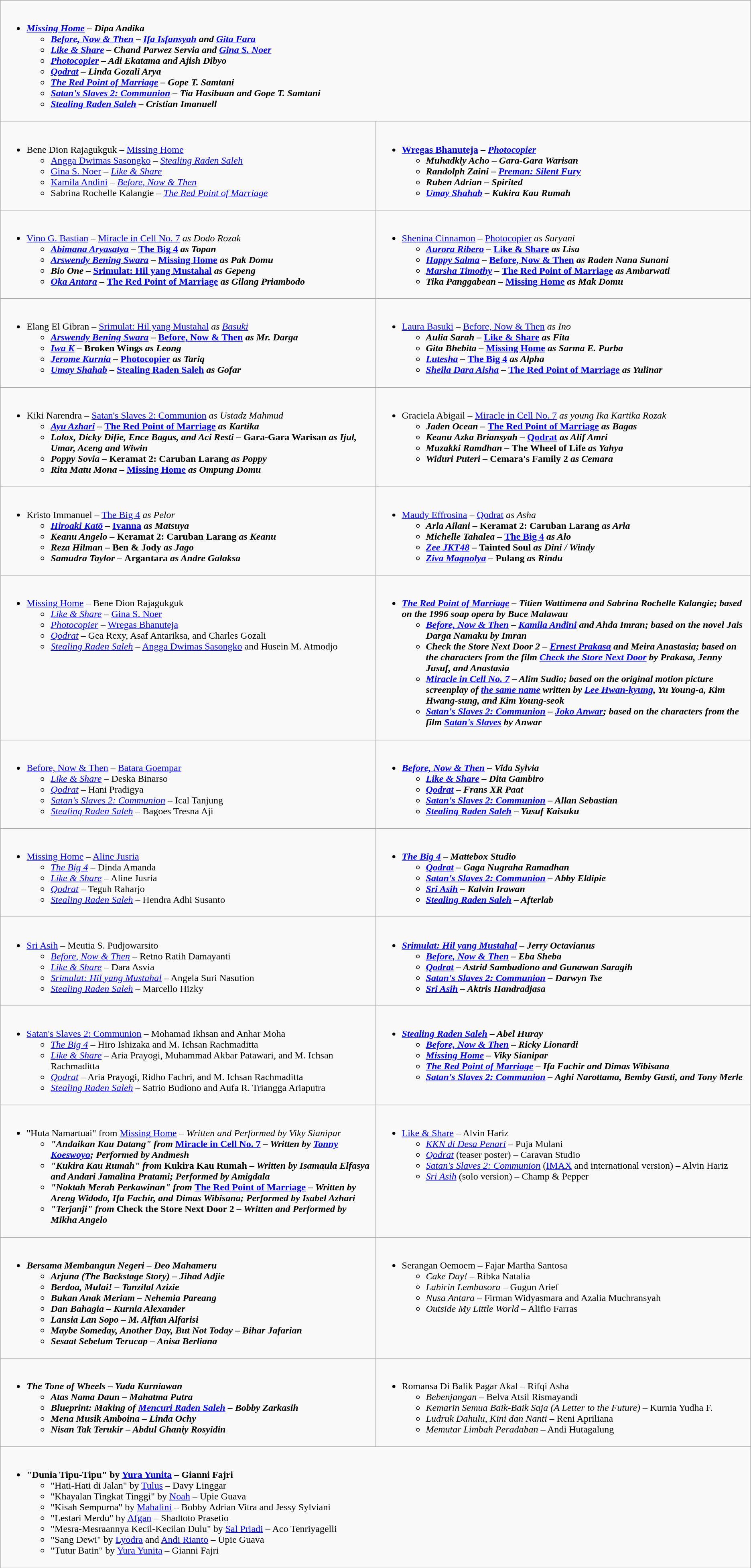<table class="wikitable" role="presentation">
<tr>
<td style="vertical-align:top; width:50%;" colspan="2"><br><ul><li><strong><em><a href='#'>Missing Home</a><em> – Dipa Andika<strong><ul><li></em><a href='#'>Before, Now & Then</a><em> – <a href='#'>Ifa Isfansyah</a> and <a href='#'>Gita Fara</a></li><li></em><a href='#'>Like & Share</a><em> – Chand Parwez Servia and <a href='#'>Gina S. Noer</a></li><li></em><a href='#'>Photocopier</a><em> – Adi Ekatama and Ajish Dibyo</li><li></em><a href='#'>Qodrat</a><em> – Linda Gozali Arya</li><li></em><a href='#'>The Red Point of Marriage</a><em> – Gope T. Samtani</li><li></em><a href='#'>Satan's Slaves 2: Communion</a><em> – Tia Hasibuan and Gope T. Samtani</li><li></em><a href='#'>Stealing Raden Saleh</a><em> – Cristian Imanuell</li></ul></li></ul></td>
</tr>
<tr>
<td style="vertical-align:top; width:50%;"><br><ul><li></strong>Bene Dion Rajagukguk – </em><a href='#'>Missing Home</a></em></strong><ul><li><a href='#'>Angga Dwimas Sasongko</a> – <em><a href='#'>Stealing Raden Saleh</a></em></li><li><a href='#'>Gina S. Noer</a> – <em><a href='#'>Like & Share</a></em></li><li><a href='#'>Kamila Andini</a> – <em><a href='#'>Before, Now & Then</a></em></li><li>Sabrina Rochelle Kalangie – <em><a href='#'>The Red Point of Marriage</a></em></li></ul></li></ul></td>
<td style="vertical-align:top; width:50%;"><br><ul><li><strong><a href='#'>Wregas Bhanuteja</a> – <em><a href='#'>Photocopier</a><strong><em><ul><li>Muhadkly Acho – </em>Gara-Gara Warisan<em></li><li>Randolph Zaini – </em><a href='#'>Preman: Silent Fury</a><em></li><li>Ruben Adrian – </em>Spirited<em></li><li><a href='#'>Umay Shahab</a> – </em>Kukira Kau Rumah<em></li></ul></li></ul></td>
</tr>
<tr>
<td style="vertical-align:top; width:50%;"><br><ul><li></strong><a href='#'>Vino G. Bastian</a> – </em><a href='#'>Miracle in Cell No. 7</a><em> as Dodo Rozak<strong><ul><li><a href='#'>Abimana Aryasatya</a> – </em><a href='#'>The Big 4</a><em> as Topan</li><li><a href='#'>Arswendy Bening Swara</a> – </em><a href='#'>Missing Home</a><em> as Pak Domu</li><li>Bio One – </em><a href='#'>Srimulat: Hil yang Mustahal</a><em> as Gepeng</li><li><a href='#'>Oka Antara</a> – </em><a href='#'>The Red Point of Marriage</a><em> as Gilang Priambodo</li></ul></li></ul></td>
<td style="vertical-align:top; width:50%;"><br><ul><li></strong><a href='#'>Shenina Cinnamon</a> – </em><a href='#'>Photocopier</a><em> as Suryani<strong><ul><li><a href='#'>Aurora Ribero</a> – </em><a href='#'>Like & Share</a><em> as Lisa</li><li><a href='#'>Happy Salma</a> – </em><a href='#'>Before, Now & Then</a><em> as Raden Nana Sunani</li><li><a href='#'>Marsha Timothy</a> – </em><a href='#'>The Red Point of Marriage</a><em> as Ambarwati</li><li>Tika Panggabean – </em><a href='#'>Missing Home</a><em> as Mak Domu</li></ul></li></ul></td>
</tr>
<tr>
<td style="vertical-align:top; width:50%;"><br><ul><li></strong>Elang El Gibran – </em><a href='#'>Srimulat: Hil yang Mustahal</a><em> as <a href='#'>Basuki</a><strong><ul><li><a href='#'>Arswendy Bening Swara</a> – </em><a href='#'>Before, Now & Then</a><em> as Mr. Darga</li><li><a href='#'>Iwa K</a> – </em>Broken Wings<em> as Leong</li><li><a href='#'>Jerome Kurnia</a> – </em><a href='#'>Photocopier</a><em> as Tariq</li><li><a href='#'>Umay Shahab</a> – </em><a href='#'>Stealing Raden Saleh</a><em> as Gofar</li></ul></li></ul></td>
<td style="vertical-align:top; width:50%;"><br><ul><li></strong><a href='#'>Laura Basuki</a> – </em><a href='#'>Before, Now & Then</a><em> as Ino<strong><ul><li>Aulia Sarah – </em><a href='#'>Like & Share</a><em> as Fita</li><li>Gita Bhebita – </em><a href='#'>Missing Home</a><em> as Sarma E. Purba</li><li><a href='#'>Lutesha</a> – </em><a href='#'>The Big 4</a><em> as Alpha</li><li><a href='#'>Sheila Dara Aisha</a> – </em><a href='#'>The Red Point of Marriage</a><em> as Yulinar</li></ul></li></ul></td>
</tr>
<tr>
<td style="vertical-align:top; width:50%;"><br><ul><li></strong>Kiki Narendra – </em><a href='#'>Satan's Slaves 2: Communion</a><em> as Ustadz Mahmud<strong><ul><li><a href='#'>Ayu Azhari</a> – </em><a href='#'>The Red Point of Marriage</a><em> as Kartika</li><li>Lolox, Dicky Difie, Ence Bagus, and Aci Resti – </em>Gara-Gara Warisan<em> as Ijul, Umar, Aceng and Wiwin</li><li>Poppy Sovia – </em>Keramat 2: Caruban Larang<em> as Poppy</li><li>Rita Matu Mona – </em><a href='#'>Missing Home</a><em> as Ompung Domu</li></ul></li></ul></td>
<td style="vertical-align:top; width:50%;"><br><ul><li></strong>Graciela Abigail – </em><a href='#'>Miracle in Cell No. 7</a><em> as young Ika Kartika Rozak<strong><ul><li>Jaden Ocean – </em><a href='#'>The Red Point of Marriage</a><em> as Bagas</li><li>Keanu Azka Briansyah – </em><a href='#'>Qodrat</a><em> as Alif Amri</li><li>Muzakki Ramdhan – </em>The Wheel of Life<em> as Yahya</li><li>Widuri Puteri – </em>Cemara's Family 2<em> as Cemara</li></ul></li></ul></td>
</tr>
<tr>
<td style="vertical-align:top; width:50%;"><br><ul><li></strong>Kristo Immanuel – </em><a href='#'>The Big 4</a><em> as Pelor<strong><ul><li><a href='#'>Hiroaki Katō</a> – </em><a href='#'>Ivanna</a><em> as Matsuya</li><li>Keanu Angelo – </em>Keramat 2: Caruban Larang<em> as Keanu</li><li>Reza Hilman – </em>Ben & Jody<em> as Jago</li><li>Samudra Taylor – </em>Argantara<em> as Andre Galaksa</li></ul></li></ul></td>
<td style="vertical-align:top; width:50%;"><br><ul><li></strong><a href='#'>Maudy Effrosina</a> – </em><a href='#'>Qodrat</a><em> as Asha<strong><ul><li>Arla Ailani – </em>Keramat 2: Caruban Larang<em> as Arla</li><li>Michelle Tahalea – </em><a href='#'>The Big 4</a><em> as Alo</li><li><a href='#'>Zee JKT48</a> – </em>Tainted Soul<em> as Dini / Windy</li><li><a href='#'>Ziva Magnolya</a> – </em>Pulang<em> as Rindu</li></ul></li></ul></td>
</tr>
<tr>
<td style="vertical-align:top; width:50%;"><br><ul><li></em></strong><a href='#'>Missing Home</a></em> – Bene Dion Rajagukguk</strong><ul><li><em><a href='#'>Like & Share</a></em> – <a href='#'>Gina S. Noer</a></li><li><em><a href='#'>Photocopier</a></em> – <a href='#'>Wregas Bhanuteja</a></li><li><em><a href='#'>Qodrat</a></em> – Gea Rexy, Asaf Antariksa, and Charles Gozali</li><li><em><a href='#'>Stealing Raden Saleh</a></em> – <a href='#'>Angga Dwimas Sasongko</a> and Husein M. Atmodjo</li></ul></li></ul></td>
<td style="vertical-align:top; width:50%;"><br><ul><li><strong><em><a href='#'>The Red Point of Marriage</a><em> – Titien Wattimena and Sabrina Rochelle Kalangie; based on the 1996 soap opera by Buce Malawau<strong><ul><li></em><a href='#'>Before, Now & Then</a><em> – <a href='#'>Kamila Andini</a> and Ahda Imran; based on the novel </em>Jais Darga Namaku<em> by Imran</li><li></em>Check the Store Next Door 2<em> – <a href='#'>Ernest Prakasa</a> and Meira Anastasia; based on the characters from the film </em><a href='#'>Check the Store Next Door</a><em> by Prakasa, Jenny Jusuf, and Anastasia</li><li></em><a href='#'>Miracle in Cell No. 7</a><em> – Alim Sudio; based on the original motion picture screenplay of <a href='#'>the same name</a> written by <a href='#'>Lee Hwan-kyung</a>, Yu Young-a, Kim Hwang-sung, and Kim Young-seok</li><li></em><a href='#'>Satan's Slaves 2: Communion</a><em> – <a href='#'>Joko Anwar</a>; based on the characters from the film </em><a href='#'>Satan's Slaves</a><em> by Anwar</li></ul></li></ul></td>
</tr>
<tr>
<td style="vertical-align:top; width:50%;"><br><ul><li></em></strong><a href='#'>Before, Now & Then</a></em> – <a href='#'>Batara Goempar</a></strong><ul><li><em><a href='#'>Like & Share</a></em> – Deska Binarso</li><li><em><a href='#'>Qodrat</a></em> – Hani Pradigya</li><li><em><a href='#'>Satan's Slaves 2: Communion</a></em> – Ical Tanjung</li><li><em><a href='#'>Stealing Raden Saleh</a></em> – Bagoes Tresna Aji</li></ul></li></ul></td>
<td style="vertical-align:top; width:50%;"><br><ul><li><strong><em><a href='#'>Before, Now & Then</a><em> – Vida Sylvia<strong><ul><li></em><a href='#'>Like & Share</a><em> – Dita Gambiro</li><li></em><a href='#'>Qodrat</a><em> – Frans XR Paat</li><li></em><a href='#'>Satan's Slaves 2: Communion</a><em> – Allan Sebastian</li><li></em><a href='#'>Stealing Raden Saleh</a><em> – Yusuf Kaisuku</li></ul></li></ul></td>
</tr>
<tr>
<td style="vertical-align:top; width:50%;"><br><ul><li></em></strong><a href='#'>Missing Home</a></em> – <a href='#'>Aline Jusria</a></strong><ul><li><em><a href='#'>The Big 4</a></em> – Dinda Amanda</li><li><em><a href='#'>Like & Share</a></em> – Aline Jusria</li><li><em><a href='#'>Qodrat</a></em> – Teguh Raharjo</li><li><em><a href='#'>Stealing Raden Saleh</a></em> – Hendra Adhi Susanto</li></ul></li></ul></td>
<td style="vertical-align:top; width:50%;"><br><ul><li><strong><em><a href='#'>The Big 4</a><em> – Mattebox Studio<strong><ul><li></em><a href='#'>Qodrat</a><em> – Gaga Nugraha Ramadhan</li><li></em><a href='#'>Satan's Slaves 2: Communion</a><em> – Abby Eldipie</li><li></em><a href='#'>Sri Asih</a><em> – Kalvin Irawan</li><li></em><a href='#'>Stealing Raden Saleh</a><em> – Afterlab</li></ul></li></ul></td>
</tr>
<tr>
<td style="vertical-align:top; width:50%;"><br><ul><li></em></strong><a href='#'>Sri Asih</a></em> – Meutia S. Pudjowarsito</strong><ul><li><em><a href='#'>Before, Now & Then</a></em> – Retno Ratih Damayanti</li><li><em><a href='#'>Like & Share</a></em> – Dara Asvia</li><li><em><a href='#'>Srimulat: Hil yang Mustahal</a></em> – Angela Suri Nasution</li><li><em><a href='#'>Stealing Raden Saleh</a></em> – Marcello Hizky</li></ul></li></ul></td>
<td style="vertical-align:top; width:50%;"><br><ul><li><strong><em><a href='#'>Srimulat: Hil yang Mustahal</a><em> – Jerry Octavianus<strong><ul><li></em><a href='#'>Before, Now & Then</a><em> – Eba Sheba</li><li></em><a href='#'>Qodrat</a><em> – Astrid Sambudiono and Gunawan Saragih</li><li></em><a href='#'>Satan's Slaves 2: Communion</a><em> – Darwyn Tse</li><li></em><a href='#'>Sri Asih</a><em> – Aktris Handradjasa</li></ul></li></ul></td>
</tr>
<tr>
<td style="vertical-align:top; width:50%;"><br><ul><li></em></strong><a href='#'>Satan's Slaves 2: Communion</a></em> – Mohamad Ikhsan and Anhar Moha</strong><ul><li><em><a href='#'>The Big 4</a></em> – Hiro Ishizaka and M. Ichsan Rachmaditta</li><li><em><a href='#'>Like & Share</a></em> – Aria Prayogi, Muhammad Akbar Patawari, and M. Ichsan Rachmaditta</li><li><em><a href='#'>Qodrat</a></em> – Aria Prayogi, Ridho Fachri, and M. Ichsan Rachmaditta</li><li><em><a href='#'>Stealing Raden Saleh</a></em> – Satrio Budiono and Aufa R. Triangga Ariaputra</li></ul></li></ul></td>
<td style="vertical-align:top; width:50%;"><br><ul><li><strong><em><a href='#'>Stealing Raden Saleh</a><em> – Abel Huray<strong><ul><li></em><a href='#'>Before, Now & Then</a><em> – Ricky Lionardi</li><li></em><a href='#'>Missing Home</a><em> – Viky Sianipar</li><li></em><a href='#'>The Red Point of Marriage</a><em> – Ifa Fachir and Dimas Wibisana</li><li></em><a href='#'>Satan's Slaves 2: Communion</a><em> – Aghi Narottama, Bemby Gusti, and Tony Merle</li></ul></li></ul></td>
</tr>
<tr>
<td style="vertical-align:top; width:50%;"><br><ul><li></strong>"Huta Namartuai" from </em><a href='#'>Missing Home</a><em> – Written and Performed by Viky Sianipar<strong><ul><li>"Andaikan Kau Datang" from </em><a href='#'>Miracle in Cell No. 7</a><em> – Written by <a href='#'>Tonny Koeswoyo</a>; Performed by Andmesh</li><li>"Kukira Kau Rumah" from </em>Kukira Kau Rumah<em> – Written by Isamaula Elfasya and Andari Jamalina Pratami; Performed by Amigdala</li><li>"Noktah Merah Perkawinan" from </em><a href='#'>The Red Point of Marriage</a><em> – Written by Areng Widodo, Ifa Fachir, and Dimas Wibisana; Performed by Isabel Azhari</li><li>"Terjanji" from </em>Check the Store Next Door 2<em> – Written and Performed by Mikha Angelo</li></ul></li></ul></td>
<td style="vertical-align:top; width:50%;"><br><ul><li></em></strong><a href='#'>Like & Share</a></em> – Alvin Hariz</strong><ul><li><em><a href='#'>KKN di Desa Penari</a></em> – Puja Mulani</li><li><em><a href='#'>Qodrat</a></em> (teaser poster) – Caravan Studio</li><li><em><a href='#'>Satan's Slaves 2: Communion</a></em> (<a href='#'>IMAX</a> and international version) – Alvin Hariz</li><li><em><a href='#'>Sri Asih</a></em> (solo version) – Champ & Pepper</li></ul></li></ul></td>
</tr>
<tr>
<td style="vertical-align:top; width:50%;"><br><ul><li><strong><em>Bersama Membangun Negeri<em> – Deo Mahameru<strong><ul><li></em>Arjuna (The Backstage Story)<em> – Jihad Adjie</li><li></em>Berdoa, Mulai!<em> – Tanzilal Azizie</li><li></em>Bukan Anak Meriam<em> – Nehemia Pareang</li><li></em>Dan Bahagia<em> – Kurnia Alexander</li><li></em>Lansia Lan Sopo<em> – M. Alfian Alfarisi</li><li></em>Maybe Someday, Another Day, But Not Today<em> – Bihar Jafarian</li><li></em>Sesaat Sebelum Terucap<em> – Anisa Berliana</li></ul></li></ul></td>
<td style="vertical-align:top; width:50%;"><br><ul><li></em></strong>Serangan Oemoem</em> – Fajar Martha Santosa</strong><ul><li><em>Cake Day!</em> – Ribka Natalia</li><li><em>Labirin Lembusora</em> – Gugun Arief</li><li><em>Nusa Antara</em> – Firman Widyasmara and Azalia Muchransyah</li><li><em>Outside My Little World</em> – Alifio Farras</li></ul></li></ul></td>
</tr>
<tr>
<td style="vertical-align:top; width:50%;"><br><ul><li><strong><em>The Tone of Wheels<em> – Yuda Kurniawan<strong><ul><li></em>Atas Nama Daun<em> – Mahatma Putra</li><li></em>Blueprint: Making of <a href='#'>Mencuri Raden Saleh</a><em> – Bobby Zarkasih</li><li></em>Mena Musik Amboina<em> – Linda Ochy</li><li></em>Nisan Tak Terukir<em> – Abdul Ghaniy Rosyidin</li></ul></li></ul></td>
<td style="vertical-align:top; width:50%;"><br><ul><li></em></strong>Romansa Di Balik Pagar Akal</em> – Rifqi Asha</strong><ul><li><em>Bebenjangan</em> – Belva Atsil Rismayandi</li><li><em>Kemarin Semua Baik-Baik Saja (A Letter to the Future)</em> – Kurnia Yudha F.</li><li><em>Ludruk Dahulu, Kini dan Nanti</em> – Reni Apriliana</li><li><em>Memutar Limbah Peradaban</em> – Andi Hutagalung</li></ul></li></ul></td>
</tr>
<tr>
<td style="vertical-align:top; width:50%;" colspan="2"><br><ul><li><strong>"Dunia Tipu-Tipu" by <a href='#'>Yura Yunita</a> – Gianni Fajri</strong><ul><li>"Hati-Hati di Jalan" by <a href='#'>Tulus</a> – Davy Linggar</li><li>"Khayalan Tingkat Tinggi" by <a href='#'>Noah</a> – Upie Guava</li><li>"Kisah Sempurna" by <a href='#'>Mahalini</a> – Bobby Adrian Vitra and Jessy Sylviani</li><li>"Lestari Merdu" by <a href='#'>Afgan</a> – Shadtoto Prasetio</li><li>"Mesra-Mesraannya Kecil-Kecilan Dulu" by <a href='#'>Sal Priadi</a> – Aco Tenriyagelli</li><li>"Sang Dewi" by <a href='#'>Lyodra</a> and <a href='#'>Andi Rianto</a> – Upie Guava</li><li>"Tutur Batin" by <a href='#'>Yura Yunita</a> – Gianni Fajri</li></ul></li></ul></td>
</tr>
</table>
